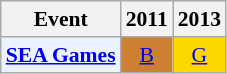<table class="wikitable" style="font-size: 90%; text-align:center">
<tr>
<th>Event</th>
<th>2011</th>
<th>2013</th>
</tr>
<tr>
<td bgcolor="#ECF2FF"; align="left"><strong><a href='#'>SEA Games</a></strong></td>
<td bgcolor=CD7F32><a href='#'>B</a></td>
<td bgcolor=gold><a href='#'>G</a></td>
</tr>
</table>
